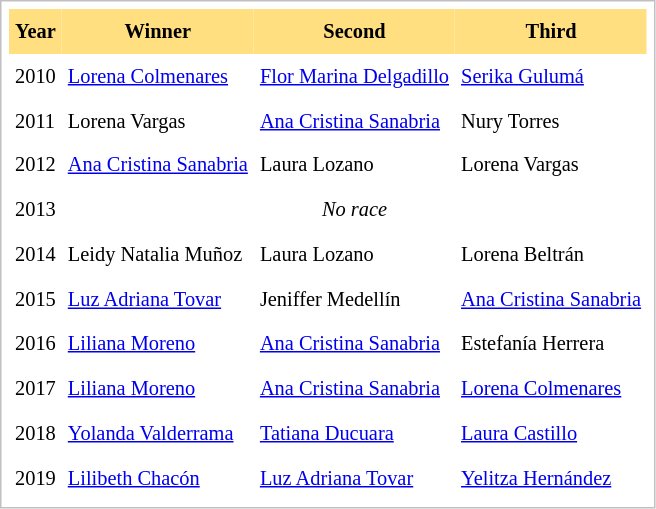<table cellpadding="4" cellspacing="0"  style="border: 1px solid silver; color: black; margin: 0 0 0.5em 0; background-color: white; padding: 5px; text-align: left; font-size:85%; vertical-align: top; line-height:1.6em;">
<tr>
<th scope=col; align="center" bgcolor="FFDF80">Year</th>
<th scope=col; align="center" bgcolor="FFDF80">Winner</th>
<th scope=col; align="center" bgcolor="FFDF80">Second</th>
<th scope=col; align="center" bgcolor="FFDF80">Third</th>
</tr>
<tr>
<td>2010</td>
<td> <a href='#'>Lorena Colmenares</a></td>
<td> <a href='#'>Flor Marina Delgadillo</a></td>
<td> <a href='#'>Serika Gulumá</a></td>
</tr>
<tr>
<td>2011</td>
<td> Lorena Vargas</td>
<td> <a href='#'>Ana Cristina Sanabria</a></td>
<td> Nury Torres</td>
</tr>
<tr>
<td>2012</td>
<td> <a href='#'>Ana Cristina Sanabria</a></td>
<td> Laura Lozano</td>
<td> Lorena Vargas</td>
</tr>
<tr>
<td>2013</td>
<td colspan="3" style="text-align:center;"><em>No race</em></td>
</tr>
<tr>
<td>2014</td>
<td> Leidy Natalia Muñoz</td>
<td> Laura Lozano</td>
<td> Lorena Beltrán</td>
</tr>
<tr>
<td>2015</td>
<td> <a href='#'>Luz Adriana Tovar</a></td>
<td> Jeniffer Medellín</td>
<td> <a href='#'>Ana Cristina Sanabria</a></td>
</tr>
<tr>
<td>2016</td>
<td> <a href='#'>Liliana Moreno</a></td>
<td> <a href='#'>Ana Cristina Sanabria</a></td>
<td> Estefanía Herrera</td>
</tr>
<tr>
<td>2017</td>
<td> <a href='#'>Liliana Moreno</a></td>
<td> <a href='#'>Ana Cristina Sanabria</a></td>
<td> <a href='#'>Lorena Colmenares</a></td>
</tr>
<tr>
<td>2018</td>
<td> <a href='#'>Yolanda Valderrama</a></td>
<td> <a href='#'>Tatiana Ducuara</a></td>
<td> <a href='#'>Laura Castillo</a></td>
</tr>
<tr>
<td>2019</td>
<td> <a href='#'>Lilibeth Chacón</a></td>
<td> <a href='#'>Luz Adriana Tovar</a></td>
<td> <a href='#'>Yelitza Hernández</a></td>
</tr>
</table>
